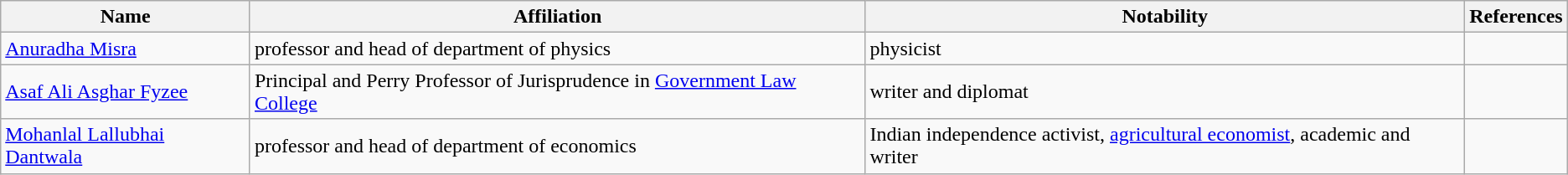<table class="wikitable">
<tr>
<th>Name</th>
<th>Affiliation</th>
<th>Notability</th>
<th>References</th>
</tr>
<tr>
<td><a href='#'>Anuradha Misra</a></td>
<td>professor and head of department of physics</td>
<td>physicist</td>
<td></td>
</tr>
<tr>
<td><a href='#'>Asaf Ali Asghar Fyzee</a></td>
<td>Principal and Perry Professor of Jurisprudence in <a href='#'>Government Law College</a></td>
<td>writer and diplomat</td>
<td></td>
</tr>
<tr>
<td><a href='#'>Mohanlal Lallubhai Dantwala</a></td>
<td>professor and head of department of economics</td>
<td>Indian independence activist, <a href='#'>agricultural economist</a>, academic and writer</td>
<td></td>
</tr>
</table>
